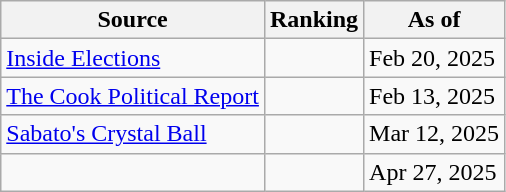<table class="wikitable">
<tr>
<th>Source</th>
<th>Ranking</th>
<th>As of</th>
</tr>
<tr>
<td align="left"><a href='#'>Inside Elections</a></td>
<td></td>
<td>Feb 20, 2025</td>
</tr>
<tr>
<td align="left"><a href='#'>The Cook Political Report</a></td>
<td></td>
<td>Feb 13, 2025</td>
</tr>
<tr>
<td align="left"><a href='#'>Sabato's Crystal Ball</a></td>
<td></td>
<td>Mar 12, 2025</td>
</tr>
<tr>
<td></td>
<td></td>
<td>Apr 27, 2025</td>
</tr>
</table>
